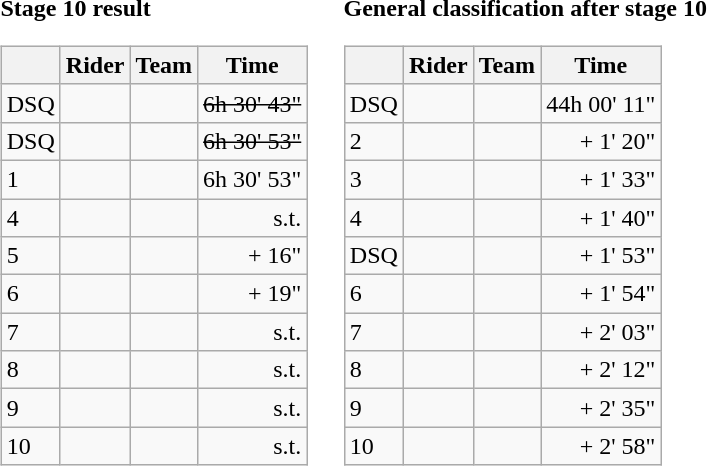<table>
<tr>
<td><strong>Stage 10 result</strong><br><table class="wikitable">
<tr>
<th></th>
<th>Rider</th>
<th>Team</th>
<th>Time</th>
</tr>
<tr>
<td>DSQ</td>
<td><del></del> </td>
<td><del></del></td>
<td align="right"><del>6h 30' 43"</del></td>
</tr>
<tr>
<td>DSQ</td>
<td><del></del></td>
<td><del></del></td>
<td align="right"><del>6h 30' 53"</del></td>
</tr>
<tr>
<td>1</td>
<td></td>
<td></td>
<td align="right">6h 30' 53"</td>
</tr>
<tr>
<td>4</td>
<td></td>
<td></td>
<td align="right">s.t.</td>
</tr>
<tr>
<td>5</td>
<td></td>
<td></td>
<td align="right">+ 16"</td>
</tr>
<tr>
<td>6</td>
<td></td>
<td></td>
<td align="right">+ 19"</td>
</tr>
<tr>
<td>7</td>
<td></td>
<td></td>
<td align="right">s.t.</td>
</tr>
<tr>
<td>8</td>
<td></td>
<td></td>
<td align="right">s.t.</td>
</tr>
<tr>
<td>9</td>
<td></td>
<td></td>
<td align="right">s.t.</td>
</tr>
<tr>
<td>10</td>
<td></td>
<td></td>
<td align="right">s.t.</td>
</tr>
</table>
</td>
<td></td>
<td><strong>General classification after stage 10</strong><br><table class="wikitable">
<tr>
<th></th>
<th>Rider</th>
<th>Team</th>
<th>Time</th>
</tr>
<tr>
<td>DSQ</td>
<td><del></del> </td>
<td><del></del></td>
<td align="right">44h 00' 11"</td>
</tr>
<tr>
<td>2</td>
<td></td>
<td></td>
<td align="right">+ 1' 20"</td>
</tr>
<tr>
<td>3</td>
<td></td>
<td></td>
<td align="right">+ 1' 33"</td>
</tr>
<tr>
<td>4</td>
<td></td>
<td></td>
<td align="right">+ 1' 40"</td>
</tr>
<tr>
<td>DSQ</td>
<td><del></del></td>
<td><del></del></td>
<td align="right">+ 1' 53"</td>
</tr>
<tr>
<td>6</td>
<td></td>
<td></td>
<td align="right">+ 1' 54"</td>
</tr>
<tr>
<td>7</td>
<td></td>
<td></td>
<td align="right">+ 2' 03"</td>
</tr>
<tr>
<td>8</td>
<td> </td>
<td></td>
<td align="right">+ 2' 12"</td>
</tr>
<tr>
<td>9</td>
<td></td>
<td></td>
<td align="right">+ 2' 35"</td>
</tr>
<tr>
<td>10</td>
<td></td>
<td></td>
<td align="right">+ 2' 58"</td>
</tr>
</table>
</td>
</tr>
</table>
